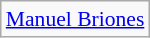<table class=wikitable style="font-size:90%">
<tr>
<td><a href='#'>Manuel Briones</a></td>
</tr>
</table>
